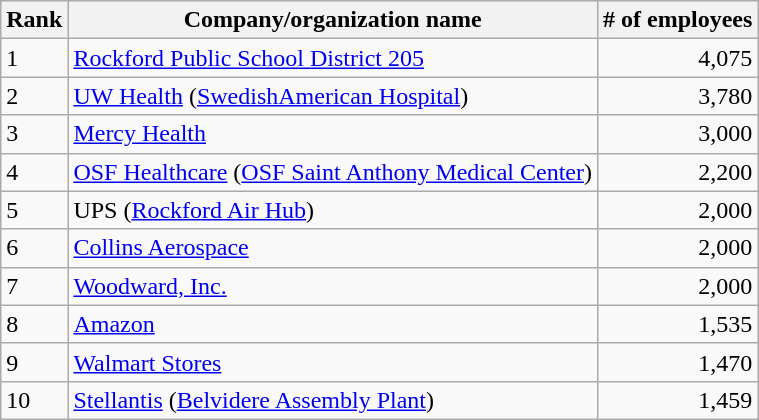<table class="wikitable">
<tr>
<th>Rank</th>
<th>Company/organization name</th>
<th># of employees</th>
</tr>
<tr>
<td>1</td>
<td><a href='#'>Rockford Public School District 205</a></td>
<td style="text-align: right;">4,075</td>
</tr>
<tr>
<td>2</td>
<td><a href='#'>UW Health</a> (<a href='#'>SwedishAmerican Hospital</a>)</td>
<td style="text-align: right;">3,780</td>
</tr>
<tr>
<td>3</td>
<td><a href='#'>Mercy Health</a></td>
<td style="text-align: right;">3,000</td>
</tr>
<tr>
<td>4</td>
<td><a href='#'>OSF Healthcare</a> (<a href='#'>OSF Saint Anthony Medical Center</a>)</td>
<td style="text-align: right;">2,200</td>
</tr>
<tr>
<td>5</td>
<td>UPS (<a href='#'>Rockford Air Hub</a>)</td>
<td style="text-align: right;">2,000</td>
</tr>
<tr>
<td>6</td>
<td><a href='#'>Collins Aerospace</a></td>
<td style="text-align: right;">2,000</td>
</tr>
<tr>
<td>7</td>
<td><a href='#'>Woodward, Inc.</a></td>
<td style="text-align: right;">2,000</td>
</tr>
<tr>
<td>8</td>
<td><a href='#'>Amazon</a></td>
<td style="text-align: right;">1,535</td>
</tr>
<tr>
<td>9</td>
<td><a href='#'>Walmart Stores</a></td>
<td style="text-align: right;">1,470</td>
</tr>
<tr>
<td>10</td>
<td><a href='#'>Stellantis</a> (<a href='#'>Belvidere Assembly Plant</a>)</td>
<td style="text-align: right;">1,459</td>
</tr>
</table>
